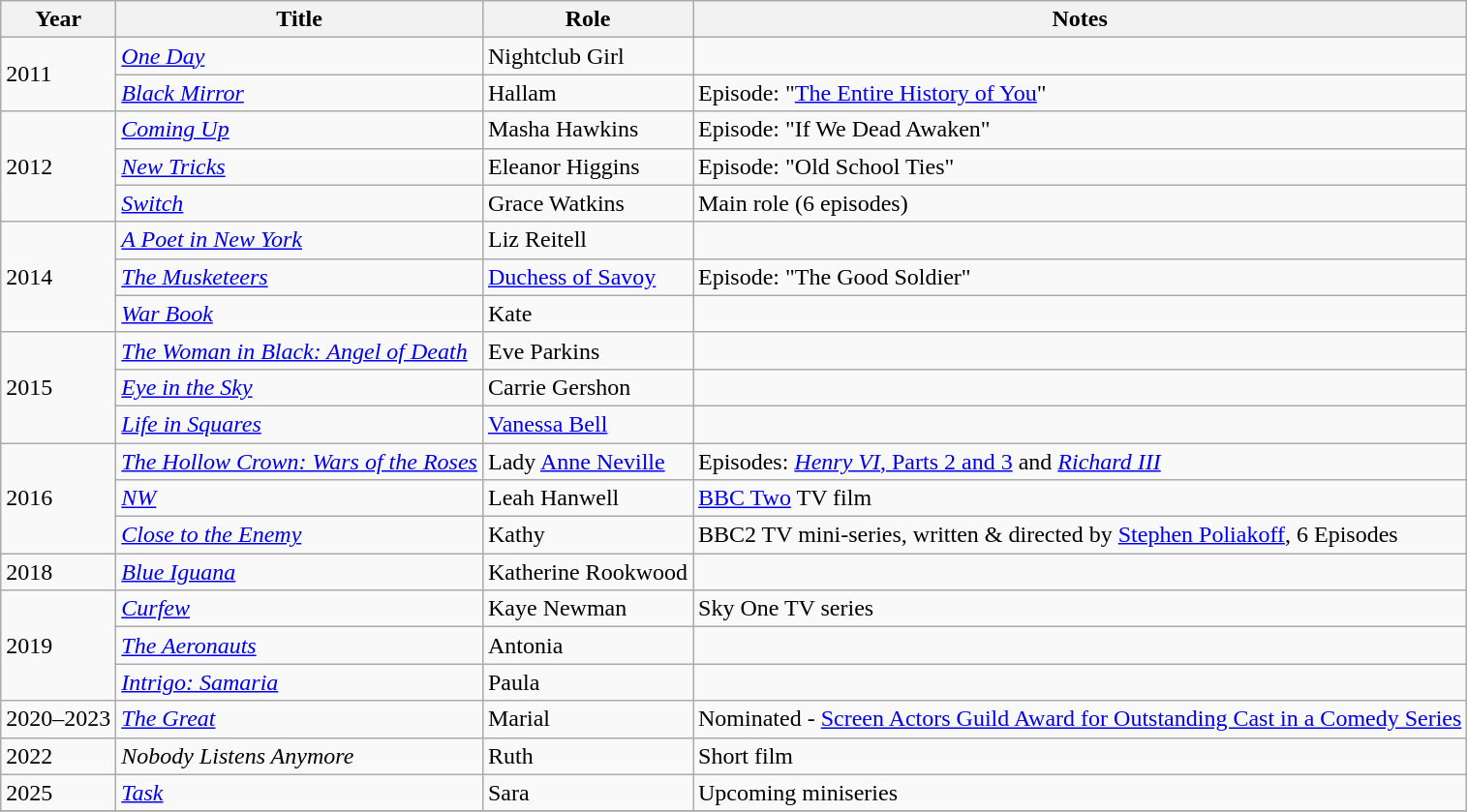<table class="wikitable sortable">
<tr>
<th>Year</th>
<th>Title</th>
<th>Role</th>
<th class="unsortable">Notes</th>
</tr>
<tr>
<td rowspan=2>2011</td>
<td><em><a href='#'>One Day</a></em></td>
<td>Nightclub Girl</td>
<td></td>
</tr>
<tr>
<td><em><a href='#'>Black Mirror</a></em></td>
<td>Hallam</td>
<td>Episode: "<a href='#'>The Entire History of You</a>"</td>
</tr>
<tr>
<td rowspan=3>2012</td>
<td><em><a href='#'>Coming Up</a></em></td>
<td>Masha Hawkins</td>
<td>Episode: "If We Dead Awaken"</td>
</tr>
<tr>
<td><em><a href='#'>New Tricks</a></em></td>
<td>Eleanor Higgins</td>
<td>Episode: "Old School Ties"</td>
</tr>
<tr>
<td><em><a href='#'>Switch</a></em></td>
<td>Grace Watkins</td>
<td>Main role (6 episodes)</td>
</tr>
<tr>
<td rowspan=3>2014</td>
<td><em><a href='#'>A Poet in New York</a></em></td>
<td>Liz Reitell</td>
<td></td>
</tr>
<tr>
<td><em><a href='#'>The Musketeers</a></em></td>
<td><a href='#'>Duchess of Savoy</a></td>
<td>Episode: "The Good Soldier"</td>
</tr>
<tr>
<td><em><a href='#'>War Book</a></em></td>
<td>Kate</td>
<td></td>
</tr>
<tr>
<td rowspan=3>2015</td>
<td><em><a href='#'>The Woman in Black: Angel of Death</a></em></td>
<td>Eve Parkins</td>
<td></td>
</tr>
<tr>
<td><em><a href='#'>Eye in the Sky</a></em></td>
<td>Carrie Gershon</td>
<td></td>
</tr>
<tr>
<td><em><a href='#'>Life in Squares</a></em></td>
<td><a href='#'>Vanessa Bell</a></td>
<td></td>
</tr>
<tr>
<td rowspan=3>2016</td>
<td><em><a href='#'>The Hollow Crown: Wars of the Roses</a></em></td>
<td>Lady <a href='#'>Anne Neville</a></td>
<td>Episodes: <a href='#'><em>Henry VI</em>, Parts 2 and 3</a> and <em><a href='#'>Richard III</a></em></td>
</tr>
<tr>
<td><em><a href='#'>NW</a></em></td>
<td>Leah Hanwell</td>
<td><a href='#'>BBC Two</a> TV film</td>
</tr>
<tr>
<td><em><a href='#'>Close to the Enemy</a></em></td>
<td>Kathy</td>
<td>BBC2 TV mini-series, written & directed by <a href='#'>Stephen Poliakoff</a>, 6 Episodes</td>
</tr>
<tr>
<td>2018</td>
<td><em><a href='#'>Blue Iguana</a></em></td>
<td>Katherine Rookwood</td>
<td></td>
</tr>
<tr>
<td rowspan=3>2019</td>
<td><em><a href='#'>Curfew</a></em></td>
<td>Kaye Newman</td>
<td>Sky One TV series</td>
</tr>
<tr>
<td><em><a href='#'>The Aeronauts</a></em></td>
<td>Antonia</td>
<td></td>
</tr>
<tr>
<td><em><a href='#'>Intrigo: Samaria</a></em></td>
<td>Paula</td>
<td></td>
</tr>
<tr>
<td>2020–2023</td>
<td><em><a href='#'>The Great</a></em></td>
<td>Marial</td>
<td>Nominated - <a href='#'>Screen Actors Guild Award for Outstanding Cast in a Comedy Series</a></td>
</tr>
<tr>
<td>2022</td>
<td><em>Nobody Listens Anymore</em></td>
<td>Ruth</td>
<td>Short film</td>
</tr>
<tr>
<td>2025</td>
<td><em><a href='#'>Task</a></em></td>
<td>Sara</td>
<td>Upcoming miniseries</td>
</tr>
<tr>
</tr>
</table>
